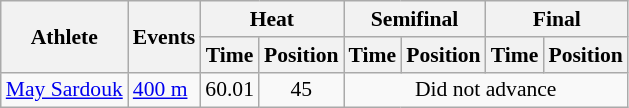<table class=wikitable style="font-size:90%">
<tr>
<th rowspan="2">Athlete</th>
<th rowspan="2">Events</th>
<th colspan="2">Heat</th>
<th colspan="2">Semifinal</th>
<th colspan="2">Final</th>
</tr>
<tr>
<th>Time</th>
<th>Position</th>
<th>Time</th>
<th>Position</th>
<th>Time</th>
<th>Position</th>
</tr>
<tr>
<td><a href='#'>May Sardouk</a></td>
<td><a href='#'>400 m</a></td>
<td align=center>60.01</td>
<td align=center>45</td>
<td align=center colspan="4">Did not advance</td>
</tr>
</table>
